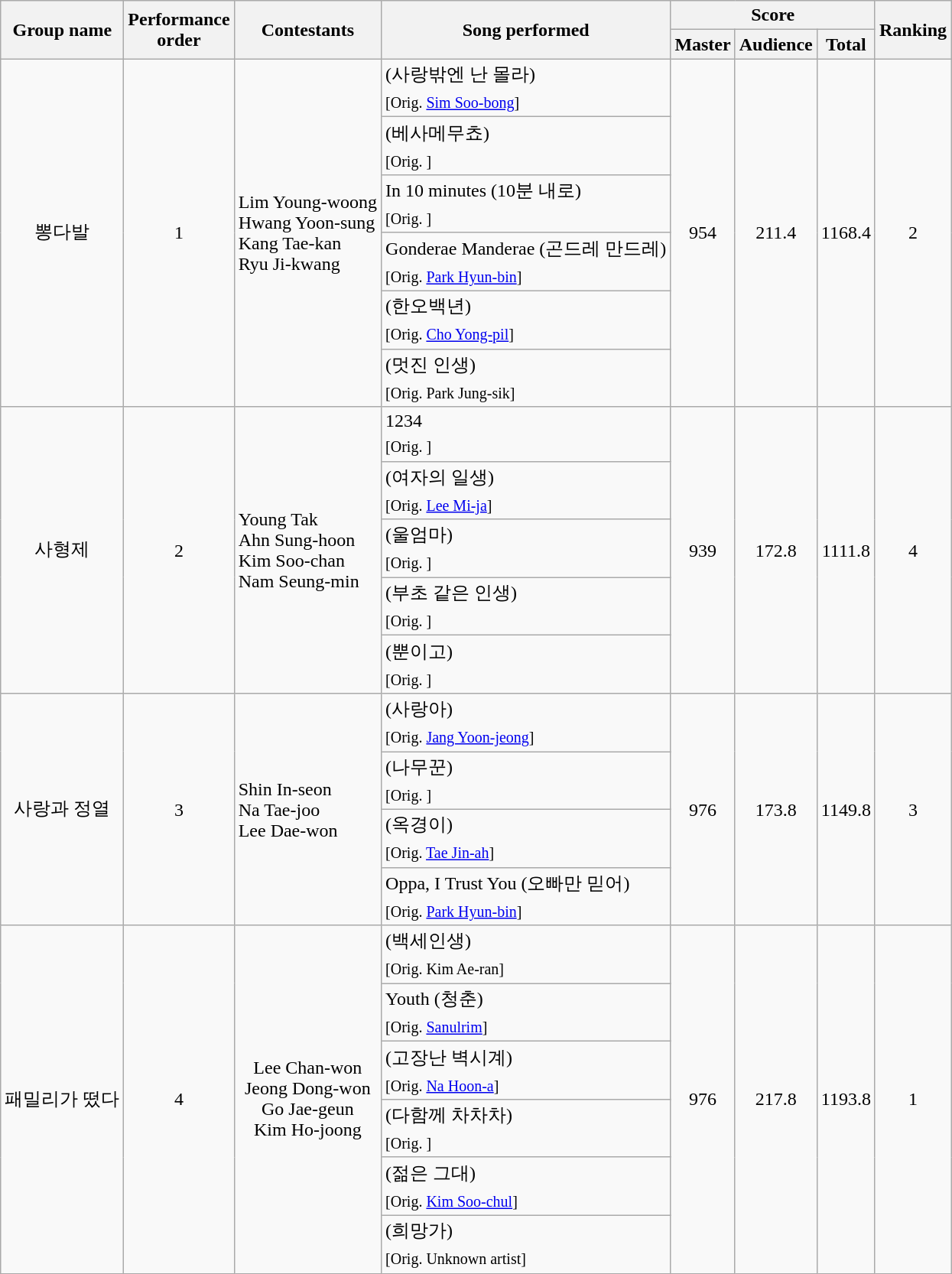<table class="wikitable sortable">
<tr>
<th rowspan=2>Group name</th>
<th rowspan=2>Performance<br>order</th>
<th rowspan=2>Contestants</th>
<th rowspan=2>Song performed</th>
<th colspan=3>Score</th>
<th rowspan=2>Ranking</th>
</tr>
<tr>
<th>Master</th>
<th>Audience</th>
<th>Total</th>
</tr>
<tr>
<td rowspan=6 align=center>뽕다발</td>
<td rowspan=6 align=center>1</td>
<td rowspan=6>Lim Young-woong<br>Hwang Yoon-sung<br>Kang Tae-kan<br>Ryu Ji-kwang</td>
<td>(사랑밖엔 난 몰라)<br><sub>[Orig. <a href='#'>Sim Soo-bong</a>]</sub></td>
<td rowspan=6 align=center>954</td>
<td rowspan=6 align=center>211.4</td>
<td rowspan=6 align=center>1168.4</td>
<td rowspan=6 align=center>2</td>
</tr>
<tr>
<td>(베사메무쵸)<br><sub>[Orig. ]</sub></td>
</tr>
<tr>
<td>In 10 minutes (10분 내로)<br><sub>[Orig. ]</sub></td>
</tr>
<tr>
<td>Gonderae Manderae (곤드레 만드레)<br><sub>[Orig. <a href='#'>Park Hyun-bin</a>]</sub></td>
</tr>
<tr>
<td>(한오백년)<br><sub>[Orig. <a href='#'>Cho Yong-pil</a>]</sub></td>
</tr>
<tr>
<td>(멋진 인생)<br><sub>[Orig. Park Jung-sik]</sub></td>
</tr>
<tr>
<td rowspan=5 align=center>사형제</td>
<td rowspan=5 align=center>2</td>
<td rowspan=5>Young Tak<br>Ahn Sung-hoon<br>Kim Soo-chan<br>Nam Seung-min</td>
<td>1234<br><sub>[Orig. ]</sub></td>
<td rowspan=5 align=center>939</td>
<td rowspan=5 align=center>172.8</td>
<td rowspan=5 align=center>1111.8</td>
<td rowspan=5 align=center>4</td>
</tr>
<tr>
<td>(여자의 일생)<br><sub>[Orig. <a href='#'>Lee Mi-ja</a>]</sub></td>
</tr>
<tr>
<td>(울엄마)<br><sub>[Orig. ]</sub></td>
</tr>
<tr>
<td>(부초 같은 인생)<br><sub>[Orig. ]</sub></td>
</tr>
<tr>
<td>(뿐이고)<br><sub>[Orig. ]</sub></td>
</tr>
<tr>
<td rowspan=4 align=center>사랑과 정열</td>
<td rowspan=4 align=center>3</td>
<td rowspan=4>Shin In-seon<br>Na Tae-joo<br>Lee Dae-won</td>
<td>(사랑아)<br><sub>[Orig. <a href='#'>Jang Yoon-jeong</a>]</sub></td>
<td rowspan=4 align=center>976</td>
<td rowspan=4 align=center>173.8</td>
<td rowspan=4 align=center>1149.8</td>
<td rowspan=4 align=center>3</td>
</tr>
<tr>
<td>(나무꾼)<br><sub>[Orig. ]</sub></td>
</tr>
<tr>
<td>(옥경이)<br><sub>[Orig. <a href='#'>Tae Jin-ah</a>]</sub></td>
</tr>
<tr>
<td>Oppa, I Trust You (오빠만 믿어)<br><sub>[Orig. <a href='#'>Park Hyun-bin</a>]</sub></td>
</tr>
<tr>
<td rowspan=6 align=center>패밀리가 떴다</td>
<td rowspan=6 align=center>4</td>
<td rowspan=6 align=center>Lee Chan-won<br>Jeong Dong-won<br>Go Jae-geun<br>Kim Ho-joong</td>
<td>(백세인생)<br><sub>[Orig. Kim Ae-ran]</sub></td>
<td rowspan=6 align=center>976</td>
<td rowspan=6 align=center>217.8</td>
<td rowspan=6 align=center>1193.8</td>
<td rowspan=6 align=center>1</td>
</tr>
<tr>
<td>Youth (청춘)<br><sub>[Orig. <a href='#'>Sanulrim</a>]</sub></td>
</tr>
<tr>
<td>(고장난 벽시계)<br><sub>[Orig. <a href='#'>Na Hoon-a</a>]</sub></td>
</tr>
<tr>
<td>(다함께 차차차)<br><sub>[Orig. ]</sub></td>
</tr>
<tr>
<td>(젊은 그대)<br><sub>[Orig. <a href='#'>Kim Soo-chul</a>]</sub></td>
</tr>
<tr>
<td>(희망가)<br><sub>[Orig. Unknown artist]</sub></td>
</tr>
</table>
